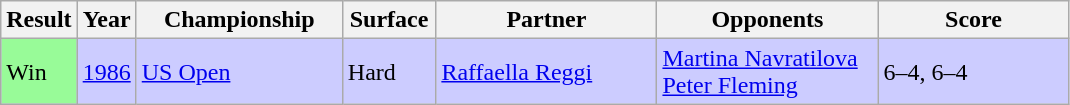<table class="sortable wikitable">
<tr>
<th style="width:40px">Result</th>
<th style="width:30px">Year</th>
<th style="width:130px">Championship</th>
<th style="width:55px">Surface</th>
<th style="width:140px">Partner</th>
<th style="width:140px">Opponents</th>
<th style="width:120px" class="unsortable">Score</th>
</tr>
<tr style="background:#ccf;">
<td style="background:#98fb98;">Win</td>
<td><a href='#'>1986</a></td>
<td><a href='#'>US Open</a></td>
<td>Hard</td>
<td> <a href='#'>Raffaella Reggi</a></td>
<td> <a href='#'>Martina Navratilova</a><br> <a href='#'>Peter Fleming</a></td>
<td>6–4, 6–4</td>
</tr>
</table>
